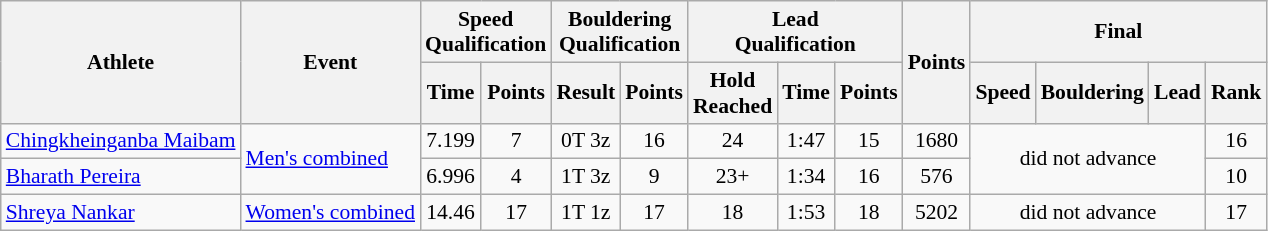<table class="wikitable" style="text-align:center; font-size:90%">
<tr>
<th rowspan="2">Athlete</th>
<th rowspan="2">Event</th>
<th colspan="2">Speed<br>Qualification</th>
<th colspan="2">Bouldering<br>Qualification</th>
<th colspan="3">Lead<br>Qualification</th>
<th rowspan="2">Points</th>
<th colspan="4">Final</th>
</tr>
<tr>
<th>Time</th>
<th>Points</th>
<th>Result</th>
<th>Points</th>
<th>Hold<br>Reached</th>
<th>Time</th>
<th>Points</th>
<th>Speed</th>
<th>Bouldering</th>
<th>Lead</th>
<th>Rank</th>
</tr>
<tr>
<td align=left><a href='#'>Chingkheinganba Maibam</a></td>
<td align=left rowspan="2"><a href='#'>Men's combined</a></td>
<td>7.199</td>
<td>7</td>
<td>0T 3z</td>
<td>16</td>
<td>24</td>
<td>1:47</td>
<td>15</td>
<td>1680</td>
<td rowspan="2" colspan="3">did not advance</td>
<td>16</td>
</tr>
<tr>
<td align=left><a href='#'>Bharath Pereira</a></td>
<td>6.996</td>
<td>4</td>
<td>1T 3z</td>
<td>9</td>
<td>23+</td>
<td>1:34</td>
<td>16</td>
<td>576</td>
<td>10</td>
</tr>
<tr>
<td align=left><a href='#'>Shreya Nankar</a></td>
<td align=left><a href='#'>Women's combined</a></td>
<td>14.46</td>
<td>17</td>
<td>1T 1z</td>
<td>17</td>
<td>18</td>
<td>1:53</td>
<td>18</td>
<td>5202</td>
<td colspan="3">did not advance</td>
<td>17</td>
</tr>
</table>
